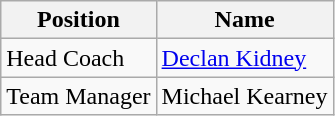<table class="wikitable">
<tr>
<th>Position</th>
<th>Name</th>
</tr>
<tr>
<td>Head Coach</td>
<td><a href='#'>Declan Kidney</a></td>
</tr>
<tr>
<td>Team Manager</td>
<td>Michael Kearney</td>
</tr>
</table>
